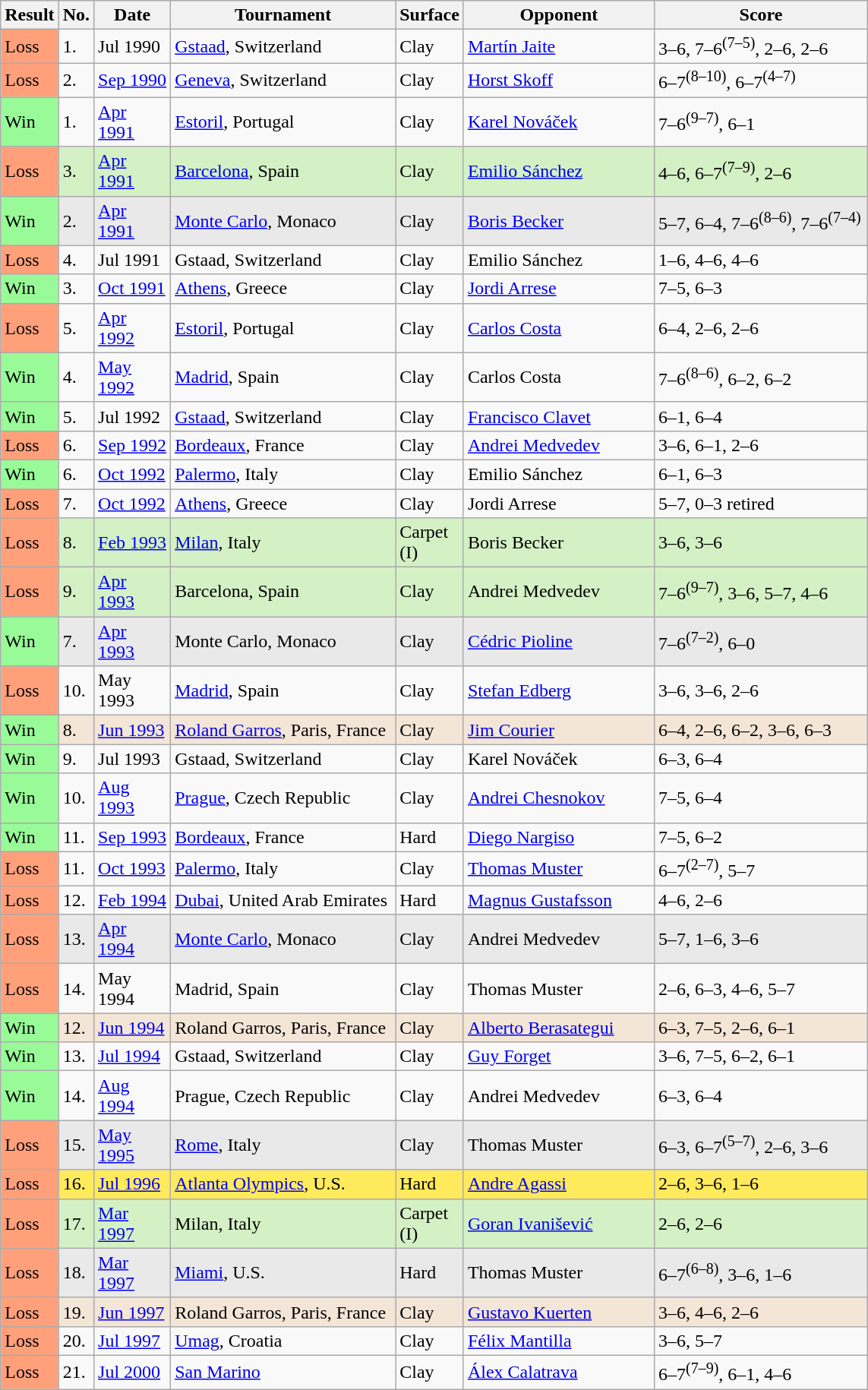<table class="sortable wikitable">
<tr>
<th style="width:40px">Result</th>
<th style="width:20px" class="unsortable">No.</th>
<th style="width:60px">Date</th>
<th style="width:190px">Tournament</th>
<th style="width:50px">Surface</th>
<th style="width:160px">Opponent</th>
<th style="width:180px" class="unsortable">Score</th>
</tr>
<tr>
<td style="background:#ffa07a;">Loss</td>
<td>1.</td>
<td>Jul 1990</td>
<td><a href='#'>Gstaad</a>, Switzerland</td>
<td>Clay</td>
<td> <a href='#'>Martín Jaite</a></td>
<td>3–6, 7–6<sup>(7–5)</sup>, 2–6, 2–6</td>
</tr>
<tr>
<td style="background:#ffa07a;">Loss</td>
<td>2.</td>
<td><a href='#'>Sep 1990</a></td>
<td><a href='#'>Geneva</a>, Switzerland</td>
<td>Clay</td>
<td> <a href='#'>Horst Skoff</a></td>
<td>6–7<sup>(8–10)</sup>, 6–7<sup>(4–7)</sup></td>
</tr>
<tr>
<td style="background:#98fb98;">Win</td>
<td>1.</td>
<td><a href='#'>Apr 1991</a></td>
<td><a href='#'>Estoril</a>, Portugal</td>
<td>Clay</td>
<td> <a href='#'>Karel Nováček</a></td>
<td>7–6<sup>(9–7)</sup>, 6–1</td>
</tr>
<tr style="background:#d4f1c5;">
<td style="background:#ffa07a;">Loss</td>
<td>3.</td>
<td><a href='#'>Apr 1991</a></td>
<td><a href='#'>Barcelona</a>, Spain</td>
<td>Clay</td>
<td> <a href='#'>Emilio Sánchez</a></td>
<td>4–6, 6–7<sup>(7–9)</sup>, 2–6</td>
</tr>
<tr style="background:#e9e9e9;">
<td style="background:#98fb98;">Win</td>
<td>2.</td>
<td><a href='#'>Apr 1991</a></td>
<td><a href='#'>Monte Carlo</a>, Monaco</td>
<td>Clay</td>
<td> <a href='#'>Boris Becker</a></td>
<td>5–7, 6–4, 7–6<sup>(8–6)</sup>, 7–6<sup>(7–4)</sup></td>
</tr>
<tr>
<td style="background:#ffa07a;">Loss</td>
<td>4.</td>
<td>Jul 1991</td>
<td>Gstaad, Switzerland</td>
<td>Clay</td>
<td> Emilio Sánchez</td>
<td>1–6, 4–6, 4–6</td>
</tr>
<tr>
<td style="background:#98fb98;">Win</td>
<td>3.</td>
<td><a href='#'>Oct 1991</a></td>
<td><a href='#'>Athens</a>, Greece</td>
<td>Clay</td>
<td> <a href='#'>Jordi Arrese</a></td>
<td>7–5, 6–3</td>
</tr>
<tr>
<td style="background:#ffa07a;">Loss</td>
<td>5.</td>
<td><a href='#'>Apr 1992</a></td>
<td><a href='#'>Estoril</a>, Portugal</td>
<td>Clay</td>
<td> <a href='#'>Carlos Costa</a></td>
<td>6–4, 2–6, 2–6</td>
</tr>
<tr>
<td style="background:#98fb98;">Win</td>
<td>4.</td>
<td><a href='#'>May 1992</a></td>
<td><a href='#'>Madrid</a>, Spain</td>
<td>Clay</td>
<td> Carlos Costa</td>
<td>7–6<sup>(8–6)</sup>, 6–2, 6–2</td>
</tr>
<tr>
<td style="background:#98fb98;">Win</td>
<td>5.</td>
<td>Jul 1992</td>
<td><a href='#'>Gstaad</a>, Switzerland</td>
<td>Clay</td>
<td> <a href='#'>Francisco Clavet</a></td>
<td>6–1, 6–4</td>
</tr>
<tr>
<td style="background:#ffa07a;">Loss</td>
<td>6.</td>
<td><a href='#'>Sep 1992</a></td>
<td><a href='#'>Bordeaux</a>, France</td>
<td>Clay</td>
<td> <a href='#'>Andrei Medvedev</a></td>
<td>3–6, 6–1, 2–6</td>
</tr>
<tr>
<td style="background:#98fb98;">Win</td>
<td>6.</td>
<td><a href='#'>Oct 1992</a></td>
<td><a href='#'>Palermo</a>, Italy</td>
<td>Clay</td>
<td> Emilio Sánchez</td>
<td>6–1, 6–3</td>
</tr>
<tr>
<td style="background:#ffa07a;">Loss</td>
<td>7.</td>
<td><a href='#'>Oct 1992</a></td>
<td><a href='#'>Athens</a>, Greece</td>
<td>Clay</td>
<td> Jordi Arrese</td>
<td>5–7, 0–3 retired</td>
</tr>
<tr style="background:#d4f1c5;">
<td style="background:#ffa07a;">Loss</td>
<td>8.</td>
<td><a href='#'>Feb 1993</a></td>
<td><a href='#'>Milan</a>, Italy</td>
<td>Carpet (I)</td>
<td> Boris Becker</td>
<td>3–6, 3–6</td>
</tr>
<tr style="background:#d4f1c5;">
<td style="background:#ffa07a;">Loss</td>
<td>9.</td>
<td><a href='#'>Apr 1993</a></td>
<td>Barcelona, Spain</td>
<td>Clay</td>
<td> Andrei Medvedev</td>
<td>7–6<sup>(9–7)</sup>, 3–6, 5–7, 4–6</td>
</tr>
<tr style="background:#e9e9e9;">
<td style="background:#98fb98;">Win</td>
<td>7.</td>
<td><a href='#'>Apr 1993</a></td>
<td>Monte Carlo, Monaco</td>
<td>Clay</td>
<td> <a href='#'>Cédric Pioline</a></td>
<td>7–6<sup>(7–2)</sup>, 6–0</td>
</tr>
<tr>
<td style="background:#ffa07a;">Loss</td>
<td>10.</td>
<td>May 1993</td>
<td><a href='#'>Madrid</a>, Spain</td>
<td>Clay</td>
<td> <a href='#'>Stefan Edberg</a></td>
<td>3–6, 3–6, 2–6</td>
</tr>
<tr style="background:#f3e6d7;">
<td style="background:#98fb98;">Win</td>
<td>8.</td>
<td><a href='#'>Jun 1993</a></td>
<td><a href='#'>Roland Garros</a>, Paris, France</td>
<td>Clay</td>
<td> <a href='#'>Jim Courier</a></td>
<td>6–4, 2–6, 6–2, 3–6, 6–3</td>
</tr>
<tr>
<td style="background:#98fb98;">Win</td>
<td>9.</td>
<td>Jul 1993</td>
<td>Gstaad, Switzerland</td>
<td>Clay</td>
<td> Karel Nováček</td>
<td>6–3, 6–4</td>
</tr>
<tr>
<td style="background:#98fb98;">Win</td>
<td>10.</td>
<td><a href='#'>Aug 1993</a></td>
<td><a href='#'>Prague</a>, Czech Republic</td>
<td>Clay</td>
<td> <a href='#'>Andrei Chesnokov</a></td>
<td>7–5, 6–4</td>
</tr>
<tr>
<td style="background:#98fb98;">Win</td>
<td>11.</td>
<td><a href='#'>Sep 1993</a></td>
<td><a href='#'>Bordeaux</a>, France</td>
<td>Hard</td>
<td> <a href='#'>Diego Nargiso</a></td>
<td>7–5, 6–2</td>
</tr>
<tr>
<td style="background:#ffa07a;">Loss</td>
<td>11.</td>
<td><a href='#'>Oct 1993</a></td>
<td><a href='#'>Palermo</a>, Italy</td>
<td>Clay</td>
<td> <a href='#'>Thomas Muster</a></td>
<td>6–7<sup>(2–7)</sup>, 5–7</td>
</tr>
<tr>
<td style="background:#ffa07a;">Loss</td>
<td>12.</td>
<td><a href='#'>Feb 1994</a></td>
<td><a href='#'>Dubai</a>, United Arab Emirates</td>
<td>Hard</td>
<td> <a href='#'>Magnus Gustafsson</a></td>
<td>4–6, 2–6</td>
</tr>
<tr style="background:#e9e9e9;">
<td style="background:#ffa07a;">Loss</td>
<td>13.</td>
<td><a href='#'>Apr 1994</a></td>
<td><a href='#'>Monte Carlo</a>, Monaco</td>
<td>Clay</td>
<td> Andrei Medvedev</td>
<td>5–7, 1–6, 3–6</td>
</tr>
<tr>
<td style="background:#ffa07a;">Loss</td>
<td>14.</td>
<td>May 1994</td>
<td>Madrid, Spain</td>
<td>Clay</td>
<td> Thomas Muster</td>
<td>2–6, 6–3, 4–6, 5–7</td>
</tr>
<tr style="background:#f3e6d7;">
<td style="background:#98fb98;">Win</td>
<td>12.</td>
<td><a href='#'>Jun 1994</a></td>
<td>Roland Garros, Paris, France</td>
<td>Clay</td>
<td> <a href='#'>Alberto Berasategui</a></td>
<td>6–3, 7–5, 2–6, 6–1</td>
</tr>
<tr>
<td style="background:#98fb98;">Win</td>
<td>13.</td>
<td><a href='#'>Jul 1994</a></td>
<td>Gstaad, Switzerland</td>
<td>Clay</td>
<td> <a href='#'>Guy Forget</a></td>
<td>3–6, 7–5, 6–2, 6–1</td>
</tr>
<tr>
<td style="background:#98fb98;">Win</td>
<td>14.</td>
<td><a href='#'>Aug 1994</a></td>
<td>Prague, Czech Republic</td>
<td>Clay</td>
<td> Andrei Medvedev</td>
<td>6–3, 6–4</td>
</tr>
<tr style="background:#e9e9e9;">
<td style="background:#ffa07a;">Loss</td>
<td>15.</td>
<td><a href='#'>May 1995</a></td>
<td><a href='#'>Rome</a>, Italy</td>
<td>Clay</td>
<td> Thomas Muster</td>
<td>6–3, 6–7<sup>(5–7)</sup>, 2–6, 3–6</td>
</tr>
<tr style="background:#ffea5c;">
<td style="background:#ffa07a;">Loss</td>
<td>16.</td>
<td><a href='#'>Jul 1996</a></td>
<td><a href='#'>Atlanta Olympics</a>, U.S.</td>
<td>Hard</td>
<td> <a href='#'>Andre Agassi</a></td>
<td>2–6, 3–6, 1–6</td>
</tr>
<tr style="background:#d4f1c5;">
<td style="background:#ffa07a;">Loss</td>
<td>17.</td>
<td><a href='#'>Mar 1997</a></td>
<td>Milan, Italy</td>
<td>Carpet (I)</td>
<td> <a href='#'>Goran Ivanišević</a></td>
<td>2–6, 2–6</td>
</tr>
<tr style="background:#e9e9e9;">
<td style="background:#ffa07a;">Loss</td>
<td>18.</td>
<td><a href='#'>Mar 1997</a></td>
<td><a href='#'>Miami</a>, U.S.</td>
<td>Hard</td>
<td> Thomas Muster</td>
<td>6–7<sup>(6–8)</sup>, 3–6, 1–6</td>
</tr>
<tr style="background:#f3e6d7;">
<td style="background:#ffa07a;">Loss</td>
<td>19.</td>
<td><a href='#'>Jun 1997</a></td>
<td>Roland Garros, Paris, France</td>
<td>Clay</td>
<td> <a href='#'>Gustavo Kuerten</a></td>
<td>3–6, 4–6, 2–6</td>
</tr>
<tr>
<td style="background:#ffa07a;">Loss</td>
<td>20.</td>
<td><a href='#'>Jul 1997</a></td>
<td><a href='#'>Umag</a>, Croatia</td>
<td>Clay</td>
<td> <a href='#'>Félix Mantilla</a></td>
<td>3–6, 5–7</td>
</tr>
<tr>
<td style="background:#ffa07a;">Loss</td>
<td>21.</td>
<td><a href='#'>Jul 2000</a></td>
<td><a href='#'>San Marino</a></td>
<td>Clay</td>
<td> <a href='#'>Álex Calatrava</a></td>
<td>6–7<sup>(7–9)</sup>, 6–1, 4–6</td>
</tr>
</table>
